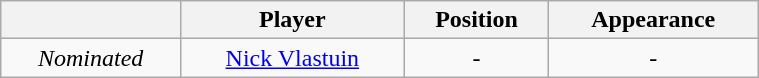<table class="wikitable" style="text-align:center; font-size:100%; width:40%;">
<tr>
<th></th>
<th>Player</th>
<th>Position</th>
<th>Appearance</th>
</tr>
<tr>
<td><em>Nominated</em></td>
<td><a href='#'>Nick Vlastuin</a></td>
<td>-</td>
<td>-</td>
</tr>
</table>
